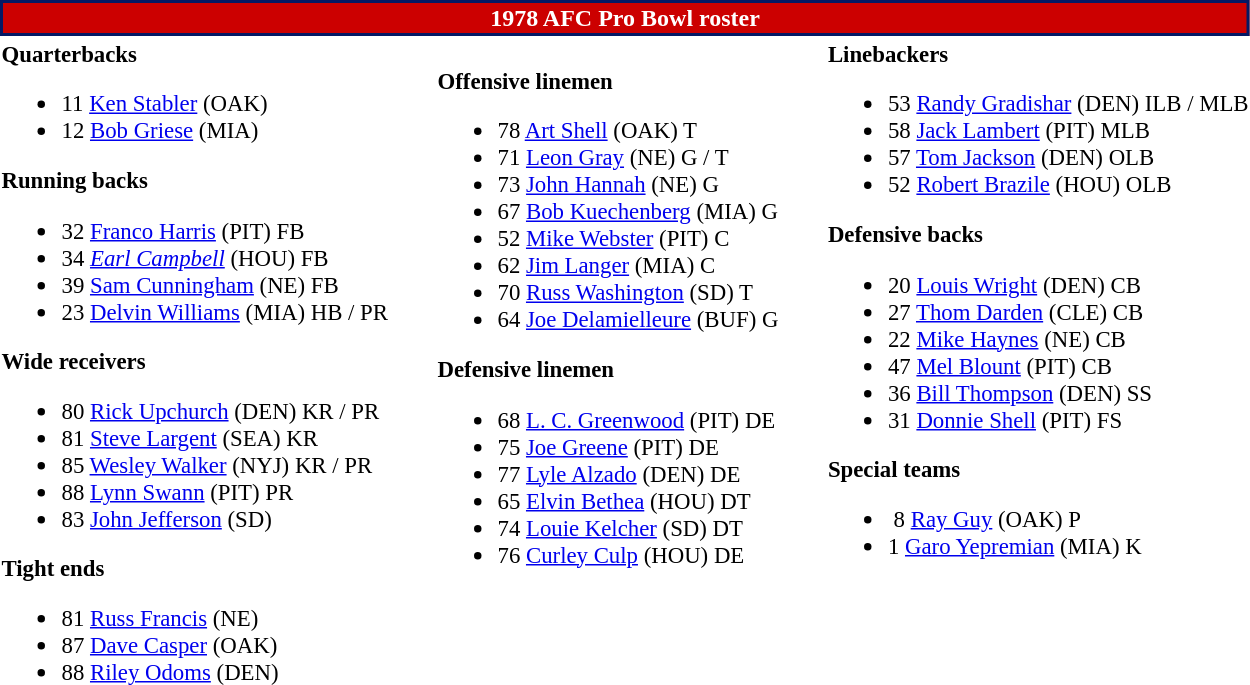<table class="toccolours" style="text-align: left;">
<tr>
<th colspan="7" style="text-align:center; border: 2px solid #051964; background: #CC0000; color: white;" 2px solid #cc0000; background: #051964; color: white;">1978 AFC Pro Bowl roster</th>
</tr>
<tr>
<td style="font-size: 95%;" valign="top"><strong>Quarterbacks</strong><br><ul><li><span>11</span> <a href='#'>Ken Stabler</a> (OAK)</li><li><span>12</span> <a href='#'>Bob Griese</a> (MIA)</li></ul><strong>Running backs</strong><ul><li><span>32</span> <a href='#'>Franco Harris</a> (PIT) FB</li><li><span>34</span> <em><a href='#'>Earl Campbell</a></em> (HOU) FB</li><li><span>39</span> <a href='#'>Sam Cunningham</a> (NE) FB</li><li><span>23</span> <a href='#'>Delvin Williams</a> (MIA) HB / PR</li></ul><strong>Wide receivers</strong><ul><li><span>80</span> <a href='#'>Rick Upchurch</a> (DEN) KR / PR</li><li><span>81</span> <a href='#'>Steve Largent</a> (SEA) KR</li><li><span>85</span> <a href='#'>Wesley Walker</a> (NYJ) KR / PR</li><li><span>88</span> <a href='#'>Lynn Swann</a> (PIT) PR</li><li><span>83</span> <a href='#'>John Jefferson</a> (SD)</li></ul><strong>Tight ends</strong><ul><li><span>81</span> <a href='#'>Russ Francis</a> (NE)</li><li><span>87</span> <a href='#'>Dave Casper</a> (OAK)</li><li><span>88</span> <a href='#'>Riley Odoms</a> (DEN)</li></ul></td>
<td style="width: 25px;"></td>
<td style="font-size: 95%;" valign="top"><br><strong>Offensive linemen</strong><ul><li><span>78</span> <a href='#'>Art Shell</a> (OAK) T</li><li><span>71</span> <a href='#'>Leon Gray</a> (NE) G / T</li><li><span>73</span> <a href='#'>John Hannah</a> (NE) G</li><li><span>67</span> <a href='#'>Bob Kuechenberg</a> (MIA) G</li><li><span>52</span> <a href='#'>Mike Webster</a> (PIT) C</li><li><span>62</span> <a href='#'>Jim Langer</a> (MIA) C</li><li><span>70</span> <a href='#'>Russ Washington</a> (SD) T</li><li><span>64</span> <a href='#'>Joe Delamielleure</a> (BUF) G</li></ul><strong>Defensive linemen</strong><ul><li><span>68</span> <a href='#'>L. C. Greenwood</a> (PIT) DE</li><li><span>75</span> <a href='#'>Joe Greene</a> (PIT) DE</li><li><span>77</span> <a href='#'>Lyle Alzado</a> (DEN) DE</li><li><span>65</span> <a href='#'>Elvin Bethea</a> (HOU) DT</li><li><span>74</span> <a href='#'>Louie Kelcher</a> (SD) DT</li><li><span>76</span> <a href='#'>Curley Culp</a> (HOU) DE</li></ul></td>
<td style="width: 25px;"></td>
<td style="font-size: 95%;" valign="top"><strong>Linebackers</strong><br><ul><li><span>53</span> <a href='#'>Randy Gradishar</a> (DEN) ILB / MLB</li><li><span>58</span> <a href='#'>Jack Lambert</a> (PIT) MLB</li><li><span>57</span> <a href='#'>Tom Jackson</a> (DEN) OLB</li><li><span>52</span> <a href='#'>Robert Brazile</a> (HOU) OLB</li></ul><strong>Defensive backs</strong><ul><li><span>20</span> <a href='#'>Louis Wright</a> (DEN) CB</li><li><span>27</span> <a href='#'>Thom Darden</a> (CLE) CB</li><li><span>22</span> <a href='#'>Mike Haynes</a> (NE) CB</li><li><span>47</span> <a href='#'>Mel Blount</a> (PIT) CB</li><li><span>36</span> <a href='#'>Bill Thompson</a> (DEN) SS</li><li><span>31</span> <a href='#'>Donnie Shell</a> (PIT) FS</li></ul><strong>Special teams</strong><ul><li><span> 8</span>   <a href='#'>Ray Guy</a> (OAK) P</li><li><span>1</span> <a href='#'>Garo Yepremian</a> (MIA) K</li></ul></td>
</tr>
</table>
